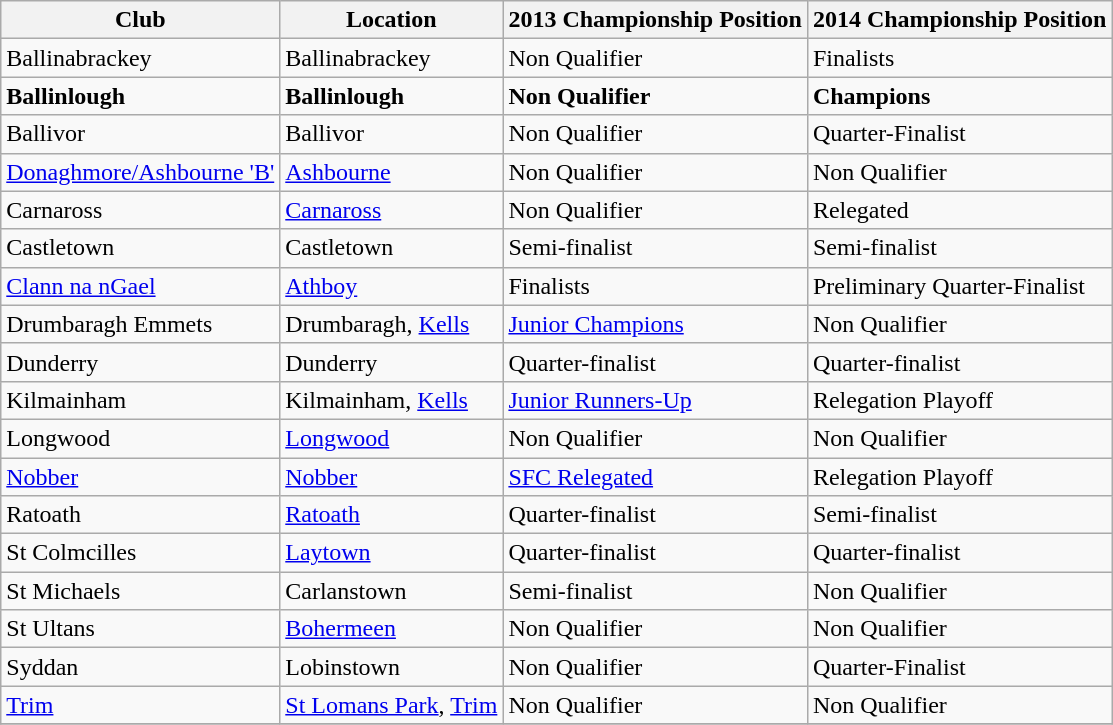<table class="wikitable sortable">
<tr>
<th>Club</th>
<th>Location</th>
<th>2013 Championship Position</th>
<th>2014 Championship Position</th>
</tr>
<tr>
<td>Ballinabrackey</td>
<td>Ballinabrackey</td>
<td>Non Qualifier</td>
<td>Finalists</td>
</tr>
<tr>
<td><strong>Ballinlough</strong></td>
<td><strong>Ballinlough</strong></td>
<td><strong>Non Qualifier</strong></td>
<td><strong>Champions</strong></td>
</tr>
<tr>
<td>Ballivor</td>
<td>Ballivor</td>
<td>Non Qualifier</td>
<td>Quarter-Finalist</td>
</tr>
<tr>
<td><a href='#'>Donaghmore/Ashbourne 'B'</a></td>
<td><a href='#'>Ashbourne</a></td>
<td>Non Qualifier</td>
<td>Non Qualifier</td>
</tr>
<tr>
<td>Carnaross</td>
<td><a href='#'>Carnaross</a></td>
<td>Non Qualifier</td>
<td>Relegated</td>
</tr>
<tr>
<td>Castletown</td>
<td>Castletown</td>
<td>Semi-finalist</td>
<td>Semi-finalist</td>
</tr>
<tr>
<td><a href='#'>Clann na nGael</a></td>
<td><a href='#'>Athboy</a></td>
<td>Finalists</td>
<td>Preliminary Quarter-Finalist</td>
</tr>
<tr>
<td>Drumbaragh Emmets</td>
<td>Drumbaragh, <a href='#'>Kells</a></td>
<td><a href='#'>Junior Champions</a></td>
<td>Non Qualifier</td>
</tr>
<tr>
<td>Dunderry</td>
<td>Dunderry</td>
<td>Quarter-finalist</td>
<td>Quarter-finalist</td>
</tr>
<tr>
<td>Kilmainham</td>
<td>Kilmainham, <a href='#'>Kells</a></td>
<td><a href='#'>Junior Runners-Up</a></td>
<td>Relegation Playoff</td>
</tr>
<tr>
<td>Longwood</td>
<td><a href='#'>Longwood</a></td>
<td>Non Qualifier</td>
<td>Non Qualifier</td>
</tr>
<tr>
<td><a href='#'>Nobber</a></td>
<td><a href='#'>Nobber</a></td>
<td><a href='#'>SFC Relegated</a></td>
<td>Relegation Playoff</td>
</tr>
<tr>
<td>Ratoath</td>
<td><a href='#'>Ratoath</a></td>
<td>Quarter-finalist</td>
<td>Semi-finalist</td>
</tr>
<tr>
<td>St Colmcilles</td>
<td><a href='#'>Laytown</a></td>
<td>Quarter-finalist</td>
<td>Quarter-finalist</td>
</tr>
<tr>
<td>St Michaels</td>
<td>Carlanstown</td>
<td>Semi-finalist</td>
<td>Non Qualifier</td>
</tr>
<tr>
<td>St Ultans</td>
<td><a href='#'>Bohermeen</a></td>
<td>Non Qualifier</td>
<td>Non Qualifier</td>
</tr>
<tr>
<td>Syddan</td>
<td>Lobinstown</td>
<td>Non Qualifier</td>
<td>Quarter-Finalist</td>
</tr>
<tr>
<td><a href='#'>Trim</a></td>
<td><a href='#'>St Lomans Park</a>, <a href='#'>Trim</a></td>
<td>Non Qualifier</td>
<td>Non Qualifier</td>
</tr>
<tr>
</tr>
</table>
